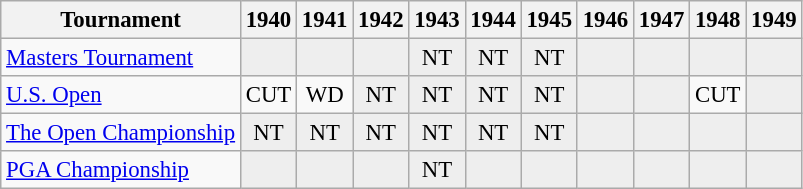<table class="wikitable" style="font-size:95%;text-align:center;">
<tr>
<th>Tournament</th>
<th>1940</th>
<th>1941</th>
<th>1942</th>
<th>1943</th>
<th>1944</th>
<th>1945</th>
<th>1946</th>
<th>1947</th>
<th>1948</th>
<th>1949</th>
</tr>
<tr>
<td align=left><a href='#'>Masters Tournament</a></td>
<td style="background:#eeeeee;"></td>
<td style="background:#eeeeee;"></td>
<td style="background:#eeeeee;"></td>
<td style="background:#eeeeee;">NT</td>
<td style="background:#eeeeee;">NT</td>
<td style="background:#eeeeee;">NT</td>
<td style="background:#eeeeee;"></td>
<td style="background:#eeeeee;"></td>
<td style="background:#eeeeee;"></td>
<td style="background:#eeeeee;"></td>
</tr>
<tr>
<td align=left><a href='#'>U.S. Open</a></td>
<td>CUT</td>
<td>WD</td>
<td style="background:#eeeeee;">NT</td>
<td style="background:#eeeeee;">NT</td>
<td style="background:#eeeeee;">NT</td>
<td style="background:#eeeeee;">NT</td>
<td style="background:#eeeeee;"></td>
<td style="background:#eeeeee;"></td>
<td>CUT</td>
<td style="background:#eeeeee;"></td>
</tr>
<tr>
<td align=left><a href='#'>The Open Championship</a></td>
<td style="background:#eeeeee;">NT</td>
<td style="background:#eeeeee;">NT</td>
<td style="background:#eeeeee;">NT</td>
<td style="background:#eeeeee;">NT</td>
<td style="background:#eeeeee;">NT</td>
<td style="background:#eeeeee;">NT</td>
<td style="background:#eeeeee;"></td>
<td style="background:#eeeeee;"></td>
<td style="background:#eeeeee;"></td>
<td style="background:#eeeeee;"></td>
</tr>
<tr>
<td align=left><a href='#'>PGA Championship</a></td>
<td style="background:#eeeeee;"></td>
<td style="background:#eeeeee;"></td>
<td style="background:#eeeeee;"></td>
<td style="background:#eeeeee;">NT</td>
<td style="background:#eeeeee;"></td>
<td style="background:#eeeeee;"></td>
<td style="background:#eeeeee;"></td>
<td style="background:#eeeeee;"></td>
<td style="background:#eeeeee;"></td>
<td style="background:#eeeeee;"></td>
</tr>
</table>
